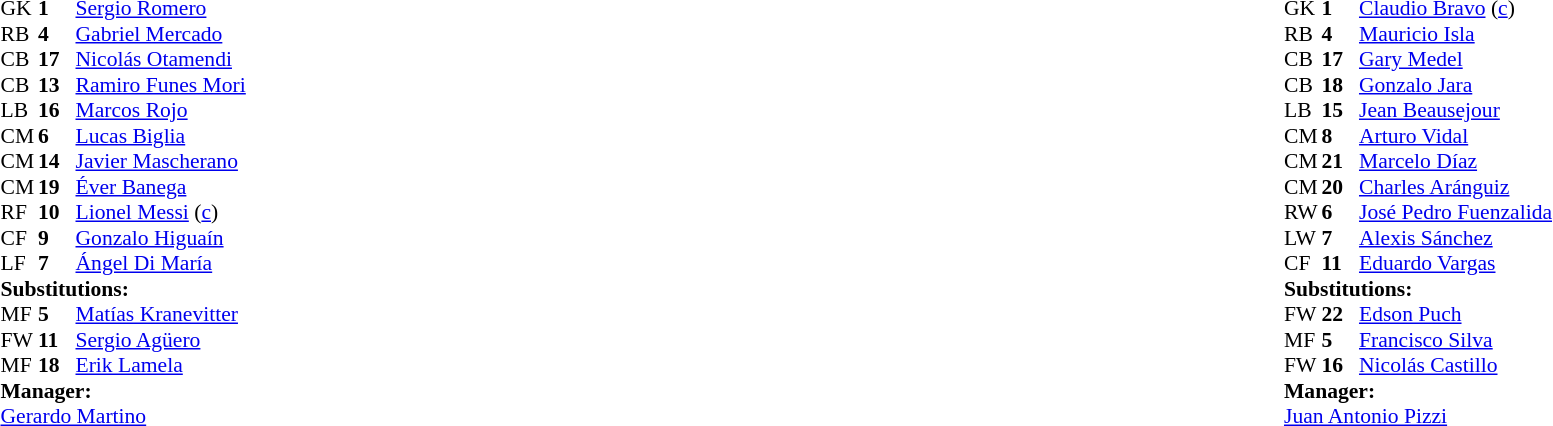<table width="100%">
<tr>
<td valign="top" width="40%"><br><table style="font-size:90%" cellspacing="0" cellpadding="0">
<tr>
<th width=25></th>
<th width=25></th>
</tr>
<tr>
<td>GK</td>
<td><strong>1</strong></td>
<td><a href='#'>Sergio Romero</a></td>
</tr>
<tr>
<td>RB</td>
<td><strong>4</strong></td>
<td><a href='#'>Gabriel Mercado</a></td>
</tr>
<tr>
<td>CB</td>
<td><strong>17</strong></td>
<td><a href='#'>Nicolás Otamendi</a></td>
</tr>
<tr>
<td>CB</td>
<td><strong>13</strong></td>
<td><a href='#'>Ramiro Funes Mori</a></td>
</tr>
<tr>
<td>LB</td>
<td><strong>16</strong></td>
<td><a href='#'>Marcos Rojo</a></td>
<td></td>
</tr>
<tr>
<td>CM</td>
<td><strong>6</strong></td>
<td><a href='#'>Lucas Biglia</a></td>
</tr>
<tr>
<td>CM</td>
<td><strong>14</strong></td>
<td><a href='#'>Javier Mascherano</a></td>
<td></td>
</tr>
<tr>
<td>CM</td>
<td><strong>19</strong></td>
<td><a href='#'>Éver Banega</a></td>
<td></td>
<td></td>
</tr>
<tr>
<td>RF</td>
<td><strong>10</strong></td>
<td><a href='#'>Lionel Messi</a> (<a href='#'>c</a>)</td>
<td></td>
</tr>
<tr>
<td>CF</td>
<td><strong>9</strong></td>
<td><a href='#'>Gonzalo Higuaín</a></td>
<td></td>
<td></td>
</tr>
<tr>
<td>LF</td>
<td><strong>7</strong></td>
<td><a href='#'>Ángel Di María</a></td>
<td></td>
<td></td>
</tr>
<tr>
<td colspan=3><strong>Substitutions:</strong></td>
</tr>
<tr>
<td>MF</td>
<td><strong>5</strong></td>
<td><a href='#'>Matías Kranevitter</a></td>
<td></td>
<td></td>
</tr>
<tr>
<td>FW</td>
<td><strong>11</strong></td>
<td><a href='#'>Sergio Agüero</a></td>
<td></td>
<td></td>
</tr>
<tr>
<td>MF</td>
<td><strong>18</strong></td>
<td><a href='#'>Erik Lamela</a></td>
<td></td>
<td></td>
</tr>
<tr>
<td colspan=3><strong>Manager:</strong></td>
</tr>
<tr>
<td colspan=3><a href='#'>Gerardo Martino</a></td>
</tr>
</table>
</td>
<td valign="top"></td>
<td valign="top" width="50%"><br><table style="font-size:90%; margin:auto" cellspacing="0" cellpadding="0">
<tr>
<th width=25></th>
<th width=25></th>
</tr>
<tr>
<td>GK</td>
<td><strong>1</strong></td>
<td><a href='#'>Claudio Bravo</a> (<a href='#'>c</a>)</td>
</tr>
<tr>
<td>RB</td>
<td><strong>4</strong></td>
<td><a href='#'>Mauricio Isla</a></td>
</tr>
<tr>
<td>CB</td>
<td><strong>17</strong></td>
<td><a href='#'>Gary Medel</a></td>
</tr>
<tr>
<td>CB</td>
<td><strong>18</strong></td>
<td><a href='#'>Gonzalo Jara</a></td>
</tr>
<tr>
<td>LB</td>
<td><strong>15</strong></td>
<td><a href='#'>Jean Beausejour</a></td>
<td></td>
</tr>
<tr>
<td>CM</td>
<td><strong>8</strong></td>
<td><a href='#'>Arturo Vidal</a></td>
<td></td>
</tr>
<tr>
<td>CM</td>
<td><strong>21</strong></td>
<td><a href='#'>Marcelo Díaz</a></td>
<td></td>
</tr>
<tr>
<td>CM</td>
<td><strong>20</strong></td>
<td><a href='#'>Charles Aránguiz</a></td>
<td></td>
</tr>
<tr>
<td>RW</td>
<td><strong>6</strong></td>
<td><a href='#'>José Pedro Fuenzalida</a></td>
<td></td>
<td></td>
</tr>
<tr>
<td>LW</td>
<td><strong>7</strong></td>
<td><a href='#'>Alexis Sánchez</a></td>
<td></td>
<td></td>
</tr>
<tr>
<td>CF</td>
<td><strong>11</strong></td>
<td><a href='#'>Eduardo Vargas</a></td>
<td></td>
<td></td>
</tr>
<tr>
<td colspan=3><strong>Substitutions:</strong></td>
</tr>
<tr>
<td>FW</td>
<td><strong>22</strong></td>
<td><a href='#'>Edson Puch</a></td>
<td></td>
<td></td>
</tr>
<tr>
<td>MF</td>
<td><strong>5</strong></td>
<td><a href='#'>Francisco Silva</a></td>
<td></td>
<td></td>
</tr>
<tr>
<td>FW</td>
<td><strong>16</strong></td>
<td><a href='#'>Nicolás Castillo</a></td>
<td></td>
<td></td>
</tr>
<tr>
<td colspan=3><strong>Manager:</strong></td>
</tr>
<tr>
<td colspan=3> <a href='#'>Juan Antonio Pizzi</a></td>
</tr>
</table>
</td>
</tr>
</table>
